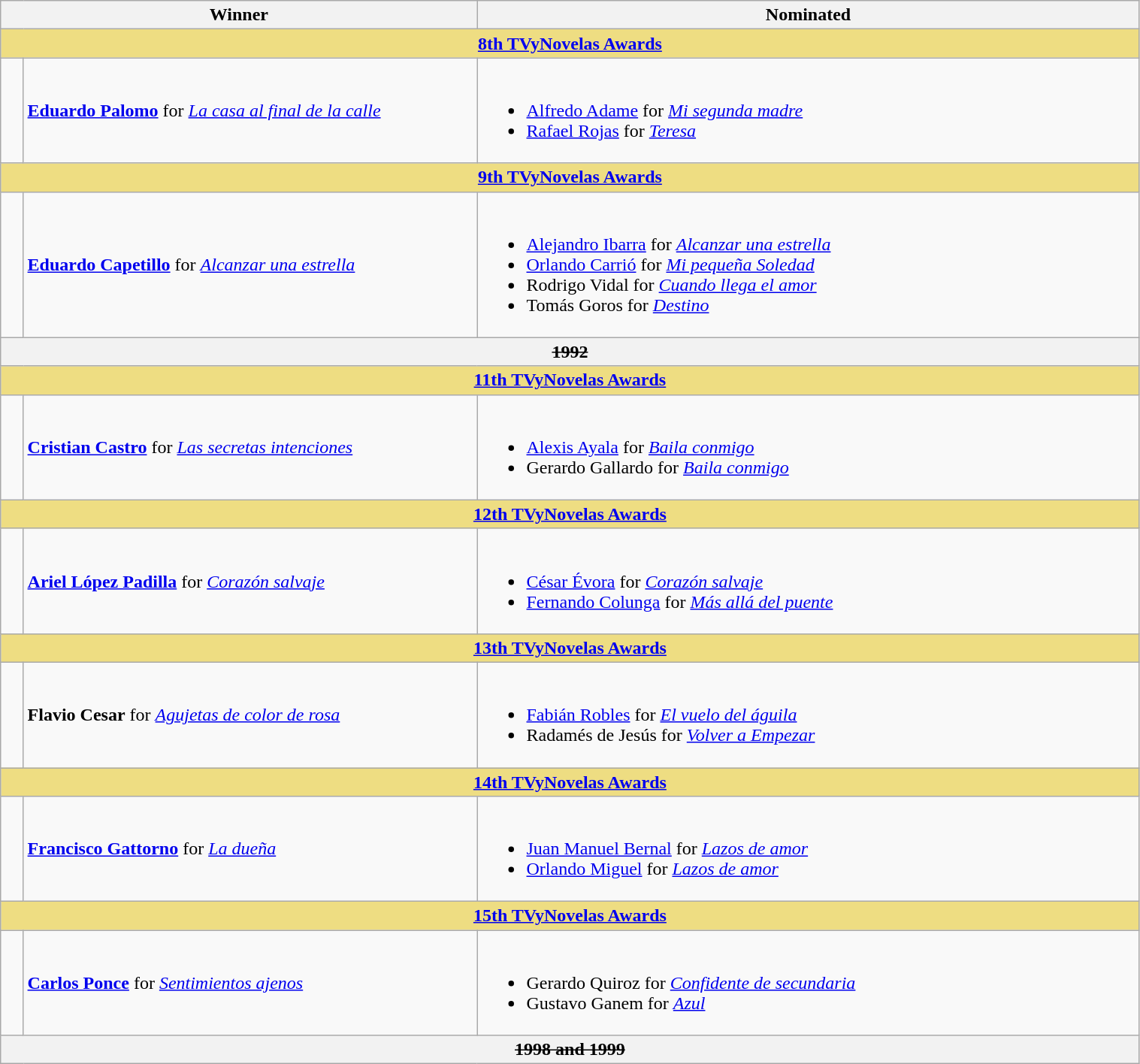<table class="wikitable" width=80%>
<tr align=center>
<th width="150px;" colspan=2; align="center">Winner</th>
<th width="580px;" align="center">Nominated</th>
</tr>
<tr>
<th colspan=9 style="background:#EEDD82;"  align="center"><strong><a href='#'>8th TVyNovelas Awards</a></strong></th>
</tr>
<tr>
<td width=2%></td>
<td><strong><a href='#'>Eduardo Palomo</a></strong> for <em><a href='#'>La casa al final de la calle</a></em></td>
<td><br><ul><li><a href='#'>Alfredo Adame</a> for <em><a href='#'>Mi segunda madre</a></em></li><li><a href='#'>Rafael Rojas</a> for <em><a href='#'>Teresa</a></em></li></ul></td>
</tr>
<tr>
<th colspan=9 style="background:#EEDD82;"  align="center"><strong><a href='#'>9th TVyNovelas Awards</a></strong></th>
</tr>
<tr>
<td width=2%></td>
<td><strong><a href='#'>Eduardo Capetillo</a></strong> for <em><a href='#'>Alcanzar una estrella</a></em></td>
<td><br><ul><li><a href='#'>Alejandro Ibarra</a> for <em><a href='#'>Alcanzar una estrella</a></em></li><li><a href='#'>Orlando Carrió</a> for <em><a href='#'>Mi pequeña Soledad</a></em></li><li>Rodrigo Vidal for <em><a href='#'>Cuando llega el amor</a></em></li><li>Tomás Goros for <em><a href='#'>Destino</a></em></li></ul></td>
</tr>
<tr>
<th colspan=9 align="center"><s>1992</s></th>
</tr>
<tr>
<th colspan=9 style="background:#EEDD82;"  align="center"><strong><a href='#'>11th TVyNovelas Awards</a></strong></th>
</tr>
<tr>
<td width=2%></td>
<td><strong><a href='#'>Cristian Castro</a></strong> for <em><a href='#'>Las secretas intenciones</a></em></td>
<td><br><ul><li><a href='#'>Alexis Ayala</a> for <em><a href='#'>Baila conmigo</a></em></li><li>Gerardo Gallardo for <em><a href='#'>Baila conmigo</a></em></li></ul></td>
</tr>
<tr>
<th colspan=9 style="background:#EEDD82;"  align="center"><strong><a href='#'>12th TVyNovelas Awards</a></strong></th>
</tr>
<tr>
<td width=2%></td>
<td><strong><a href='#'>Ariel López Padilla</a></strong> for <em><a href='#'>Corazón salvaje</a></em></td>
<td><br><ul><li><a href='#'>César Évora</a> for <em><a href='#'>Corazón salvaje</a></em></li><li><a href='#'>Fernando Colunga</a> for <em><a href='#'>Más allá del puente</a></em></li></ul></td>
</tr>
<tr>
<th colspan=9 style="background:#EEDD82;"  align="center"><strong><a href='#'>13th TVyNovelas Awards</a></strong></th>
</tr>
<tr>
<td width=2%></td>
<td><strong>Flavio Cesar</strong> for <em><a href='#'>Agujetas de color de rosa</a></em></td>
<td><br><ul><li><a href='#'>Fabián Robles</a> for <em><a href='#'>El vuelo del águila</a></em></li><li>Radamés de Jesús for <em><a href='#'>Volver a Empezar</a></em></li></ul></td>
</tr>
<tr>
<th colspan=9 style="background:#EEDD82;"  align="center"><strong><a href='#'>14th TVyNovelas Awards</a></strong></th>
</tr>
<tr>
<td width=2%></td>
<td><strong><a href='#'>Francisco Gattorno</a></strong> for <em><a href='#'>La dueña</a></em></td>
<td><br><ul><li><a href='#'>Juan Manuel Bernal</a> for <em><a href='#'>Lazos de amor</a></em></li><li><a href='#'>Orlando Miguel</a> for <em><a href='#'>Lazos de amor</a></em></li></ul></td>
</tr>
<tr>
<th colspan=9 style="background:#EEDD82;"  align="center"><strong><a href='#'>15th TVyNovelas Awards</a></strong></th>
</tr>
<tr>
<td width=2%></td>
<td><strong><a href='#'>Carlos Ponce</a></strong> for <em><a href='#'>Sentimientos ajenos</a></em></td>
<td><br><ul><li>Gerardo Quiroz for <em><a href='#'>Confidente de secundaria</a></em></li><li>Gustavo Ganem for <em><a href='#'>Azul</a></em></li></ul></td>
</tr>
<tr>
<th colspan=9 align="center"><s>1998 and 1999</s></th>
</tr>
</table>
